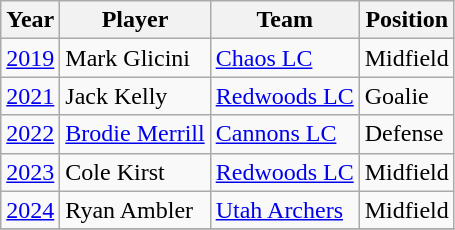<table class="wikitable">
<tr>
<th>Year</th>
<th>Player</th>
<th>Team</th>
<th>Position</th>
</tr>
<tr>
<td><a href='#'>2019</a></td>
<td>Mark Glicini</td>
<td><a href='#'>Chaos LC</a></td>
<td>Midfield</td>
</tr>
<tr>
<td><a href='#'>2021</a></td>
<td>Jack Kelly</td>
<td><a href='#'>Redwoods LC</a></td>
<td>Goalie</td>
</tr>
<tr>
<td><a href='#'>2022</a></td>
<td><a href='#'>Brodie Merrill</a></td>
<td><a href='#'>Cannons LC</a></td>
<td>Defense</td>
</tr>
<tr>
<td><a href='#'>2023</a></td>
<td>Cole Kirst</td>
<td><a href='#'>Redwoods LC</a></td>
<td>Midfield</td>
</tr>
<tr>
<td><a href='#'>2024</a></td>
<td>Ryan Ambler</td>
<td><a href='#'>Utah Archers</a></td>
<td>Midfield</td>
</tr>
<tr>
</tr>
</table>
